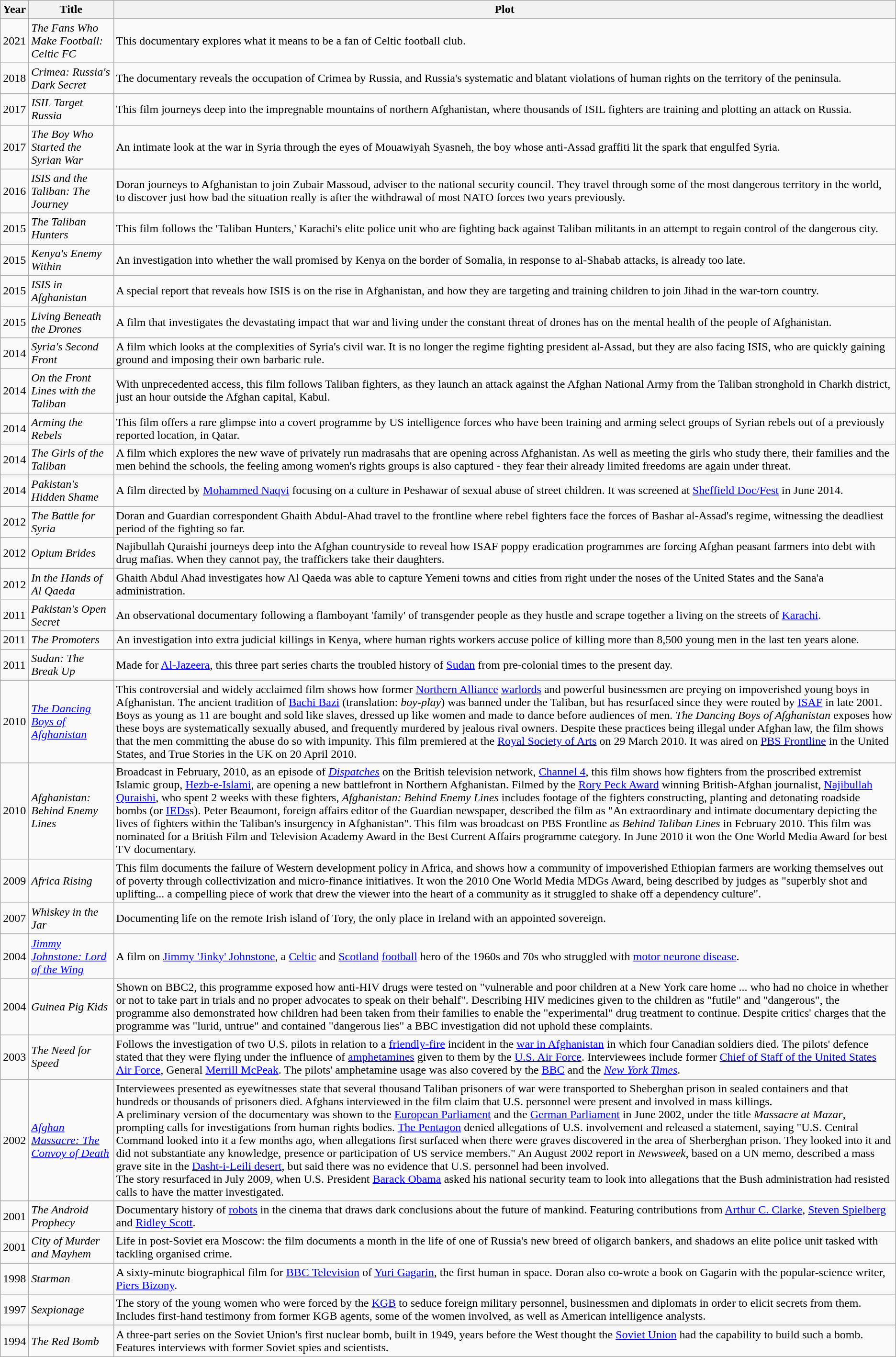<table class="wikitable sortable mw-collapsible">
<tr>
<th>Year</th>
<th>Title</th>
<th>Plot</th>
</tr>
<tr>
<td>2021</td>
<td><em>The Fans Who Make Football: Celtic FC</em></td>
<td>This documentary explores what it means to be a fan of Celtic football club.</td>
</tr>
<tr>
<td>2018</td>
<td><em>Crimea: Russia's Dark Secret</em></td>
<td>The documentary reveals the occupation of Crimea by Russia, and Russia's systematic and blatant violations of human rights on the territory of the peninsula.</td>
</tr>
<tr>
<td>2017</td>
<td><em>ISIL Target Russia</em></td>
<td>This film journeys deep into the impregnable mountains of northern Afghanistan, where thousands of ISIL fighters are training and plotting an attack on Russia.</td>
</tr>
<tr>
<td>2017</td>
<td><em>The Boy Who Started the Syrian War</em></td>
<td>An intimate look at the war in Syria through the eyes of Mouawiyah Syasneh, the boy whose anti-Assad graffiti lit the spark that engulfed Syria.</td>
</tr>
<tr>
<td>2016</td>
<td><em>ISIS and the Taliban: The Journey</em></td>
<td>Doran journeys to Afghanistan to join Zubair Massoud, adviser to the national security council. They travel through some of the most dangerous territory in the world, to discover just how bad the situation really is after the withdrawal of most NATO forces two years previously.</td>
</tr>
<tr>
<td>2015</td>
<td><em>The Taliban Hunters</em></td>
<td>This film follows the 'Taliban Hunters,' Karachi's elite police unit who are fighting back against Taliban militants in an attempt to regain control of the dangerous city.</td>
</tr>
<tr>
<td>2015</td>
<td><em>Kenya's Enemy Within</em></td>
<td>An investigation into whether the wall promised by Kenya on the border of Somalia, in response to al-Shabab attacks, is already too late.</td>
</tr>
<tr>
<td>2015</td>
<td><em>ISIS in Afghanistan</em></td>
<td>A special report that reveals how ISIS is on the rise in Afghanistan, and how they are targeting and training children to join Jihad in the war-torn country.</td>
</tr>
<tr>
<td>2015</td>
<td><em>Living Beneath the Drones</em></td>
<td>A film that investigates the devastating impact that war and living under the constant threat of drones has on the mental health of the people of Afghanistan.</td>
</tr>
<tr>
<td>2014</td>
<td><em>Syria's Second Front</em></td>
<td>A film which looks at the complexities of Syria's civil war. It is no longer the regime fighting president al-Assad, but they are also facing ISIS, who are quickly gaining ground and imposing their own barbaric rule.</td>
</tr>
<tr>
<td>2014</td>
<td><em>On the Front Lines with the Taliban</em></td>
<td>With unprecedented access, this film follows Taliban fighters, as they launch an attack against the Afghan National Army from the Taliban stronghold in Charkh district, just an hour outside the Afghan capital, Kabul.</td>
</tr>
<tr>
<td>2014</td>
<td><em>Arming the Rebels</em></td>
<td>This film offers a rare glimpse into a covert programme by US intelligence forces who have been training and arming select groups of Syrian rebels out of a previously reported location, in Qatar.</td>
</tr>
<tr>
<td>2014</td>
<td><em>The Girls of the Taliban</em></td>
<td>A film which explores the new wave of privately run madrasahs that are opening across Afghanistan. As well as meeting the girls who study there, their families and the men behind the schools, the feeling among women's rights groups is also captured - they fear their already limited freedoms are again under threat.</td>
</tr>
<tr>
<td>2014</td>
<td><em>Pakistan's Hidden Shame</em></td>
<td>A film directed by <a href='#'>Mohammed Naqvi</a> focusing on a culture in Peshawar of sexual abuse of street children. It was screened at <a href='#'>Sheffield Doc/Fest</a> in June 2014.</td>
</tr>
<tr>
<td>2012</td>
<td><em>The Battle for Syria</em></td>
<td>Doran and Guardian correspondent Ghaith Abdul-Ahad travel to the frontline where rebel fighters face the forces of Bashar al-Assad's regime, witnessing the deadliest period of the fighting so far.</td>
</tr>
<tr>
<td>2012</td>
<td><em>Opium Brides</em></td>
<td>Najibullah Quraishi journeys deep into the Afghan countryside to reveal how ISAF poppy eradication programmes are forcing Afghan peasant farmers into debt with drug mafias. When they cannot pay, the traffickers take their daughters.</td>
</tr>
<tr>
<td>2012</td>
<td><em>In the Hands of Al Qaeda</em></td>
<td>Ghaith Abdul Ahad investigates how Al Qaeda was able to capture Yemeni towns and cities from right under the noses of the United States and the Sana'a administration.</td>
</tr>
<tr>
<td>2011</td>
<td><em>Pakistan's Open Secret</em></td>
<td>An observational documentary following a flamboyant 'family' of transgender people as they hustle and scrape together a living on the streets of <a href='#'>Karachi</a>.</td>
</tr>
<tr>
<td>2011</td>
<td><em>The Promoters</em></td>
<td>An investigation into extra judicial killings in Kenya, where human rights workers accuse police of killing more than 8,500 young men in the last ten years alone.</td>
</tr>
<tr>
<td>2011</td>
<td><em>Sudan: The Break Up</em></td>
<td>Made for <a href='#'>Al-Jazeera</a>, this three part series charts the troubled history of <a href='#'>Sudan</a> from pre-colonial times to the present day.</td>
</tr>
<tr>
<td>2010</td>
<td><em><a href='#'>The Dancing Boys of Afghanistan</a></em></td>
<td>This controversial and widely acclaimed film shows how former <a href='#'>Northern Alliance</a> <a href='#'>warlords</a> and powerful businessmen are preying on impoverished young boys in Afghanistan. The ancient tradition of <a href='#'>Bachi Bazi</a> (translation: <em>boy-play</em>) was banned under the Taliban, but has resurfaced since they were routed by <a href='#'>ISAF</a> in late 2001. Boys as young as 11 are bought and sold like slaves, dressed up like women and made to dance before audiences of men. <em>The Dancing Boys of Afghanistan</em> exposes how these boys are systematically sexually abused, and frequently murdered by jealous rival owners. Despite these practices being illegal under Afghan law, the film shows that the men committing the abuse do so with impunity. This film premiered at the <a href='#'>Royal Society of Arts</a> on 29 March 2010. It was aired on <a href='#'>PBS Frontline</a> in the United States, and True Stories in the UK on 20 April 2010.</td>
</tr>
<tr>
<td>2010</td>
<td><em>Afghanistan: Behind Enemy Lines</em></td>
<td>Broadcast in February, 2010, as an episode of <em><a href='#'>Dispatches</a></em> on the British television network, <a href='#'>Channel 4</a>, this film shows how fighters from the proscribed extremist Islamic group, <a href='#'>Hezb-e-Islami</a>, are opening a new battlefront in Northern Afghanistan. Filmed by the <a href='#'>Rory Peck Award</a> winning British-Afghan journalist, <a href='#'>Najibullah Quraishi</a>, who spent 2 weeks with these fighters, <em>Afghanistan: Behind Enemy Lines</em> includes footage of the fighters constructing, planting and detonating roadside bombs (or <a href='#'>IEDs</a>s). Peter Beaumont, foreign affairs editor of the Guardian newspaper, described the film as "An extraordinary and intimate documentary depicting the lives of fighters within the Taliban's insurgency in Afghanistan". This film was broadcast on PBS Frontline as <em>Behind Taliban Lines</em> in February 2010. This film was nominated for a British Film and Television Academy Award in the Best Current Affairs programme category. In June 2010 it won the One World Media Award for best TV documentary.</td>
</tr>
<tr>
<td>2009</td>
<td><em>Africa Rising</em></td>
<td>This film documents the failure of Western development policy in Africa, and shows how a community of impoverished Ethiopian farmers are working themselves out of poverty through collectivization and micro-finance initiatives. It won the 2010 One World Media MDGs Award, being described by judges as "superbly shot and uplifting... a compelling piece of work that drew the viewer into the heart of a community as it struggled to shake off a dependency culture".</td>
</tr>
<tr>
<td>2007</td>
<td><em>Whiskey in the Jar</em></td>
<td>Documenting life on the remote Irish island of Tory, the only place in Ireland with an appointed sovereign.</td>
</tr>
<tr>
<td>2004</td>
<td><em><a href='#'>Jimmy Johnstone: Lord of the Wing</a></em></td>
<td>A film on <a href='#'>Jimmy 'Jinky' Johnstone</a>, a <a href='#'>Celtic</a> and <a href='#'>Scotland</a> <a href='#'>football</a> hero of the 1960s and 70s who struggled with <a href='#'>motor neurone disease</a>.</td>
</tr>
<tr>
<td>2004</td>
<td><em>Guinea Pig Kids</em></td>
<td>Shown on BBC2, this programme exposed how anti-HIV drugs were tested on "vulnerable and poor children at a New York care home ... who had no choice in whether or not to take part in trials and no proper advocates to speak on their behalf". Describing HIV medicines given to the children as "futile" and "dangerous", the programme also demonstrated how children had been taken from their families to enable the "experimental" drug treatment to continue. Despite critics' charges that the programme was "lurid, untrue" and contained "dangerous lies" a BBC investigation did not uphold these complaints.</td>
</tr>
<tr>
<td>2003</td>
<td><em>The Need for Speed</em></td>
<td>Follows the investigation of two U.S. pilots in relation to a <a href='#'>friendly-fire</a> incident in the <a href='#'>war in Afghanistan</a> in which four Canadian soldiers died. The pilots' defence stated that they were flying under the influence of <a href='#'>amphetamines</a> given to them by the <a href='#'>U.S. Air Force</a>. Interviewees include former <a href='#'>Chief of Staff of the United States Air Force</a>, General <a href='#'>Merrill McPeak</a>. The pilots' amphetamine usage was also covered by the <a href='#'>BBC</a> and the <em><a href='#'>New York Times</a></em>.</td>
</tr>
<tr>
<td>2002</td>
<td><em><a href='#'>Afghan Massacre: The Convoy of Death</a></em></td>
<td>Interviewees presented as eyewitnesses state that several thousand Taliban prisoners of war were transported to Sheberghan prison in sealed containers and that hundreds or thousands of prisoners died. Afghans interviewed in the film claim that U.S. personnel were present and involved in mass killings.<br>A preliminary version of the documentary was shown to the <a href='#'>European Parliament</a> and the <a href='#'>German Parliament</a> in June 2002, under the title <em>Massacre at Mazar</em>, prompting calls for investigations from human rights bodies. <a href='#'>The Pentagon</a> denied allegations of U.S. involvement and released a statement, saying "U.S. Central Command looked into it a few months ago, when allegations first surfaced when there were graves discovered in the area of Sherberghan prison. They looked into it and did not substantiate any knowledge, presence or participation of US service members." An August 2002 report in <em>Newsweek</em>, based on a UN memo, described a mass grave site in the <a href='#'>Dasht-i-Leili desert</a>, but said there was no evidence that U.S. personnel had been involved.<br>The story resurfaced in July 2009, when U.S. President <a href='#'>Barack Obama</a> asked his national security team to look into allegations that the Bush administration had resisted calls to have the matter investigated.</td>
</tr>
<tr>
<td>2001</td>
<td><em>The Android Prophecy</em></td>
<td>Documentary history of <a href='#'>robots</a> in the cinema that draws dark conclusions about the future of mankind. Featuring contributions from <a href='#'>Arthur C. Clarke</a>, <a href='#'>Steven Spielberg</a> and <a href='#'>Ridley Scott</a>.</td>
</tr>
<tr>
<td>2001</td>
<td><em>City of Murder and Mayhem</em></td>
<td>Life in post-Soviet era Moscow: the film documents a month in the life of one of Russia's new breed of oligarch bankers, and shadows an elite police unit tasked with tackling organised crime.</td>
</tr>
<tr>
<td>1998</td>
<td><em>Starman</em></td>
<td>A sixty-minute biographical film for <a href='#'>BBC Television</a> of <a href='#'>Yuri Gagarin</a>, the first human in space. Doran also co-wrote a book on Gagarin with the popular-science writer, <a href='#'>Piers Bizony</a>.</td>
</tr>
<tr>
<td>1997</td>
<td><em>Sexpionage</em></td>
<td>The story of the young women who were forced by the <a href='#'>KGB</a> to seduce foreign military personnel, businessmen and diplomats in order to elicit secrets from them. Includes first-hand testimony from former KGB agents, some of the women involved, as well as American intelligence analysts.</td>
</tr>
<tr>
<td>1994</td>
<td><em>The Red Bomb</em></td>
<td>A three-part series on the Soviet Union's first nuclear bomb, built in 1949, years before the West thought the <a href='#'>Soviet Union</a> had the capability to build such a bomb. Features interviews with former Soviet spies and scientists.</td>
</tr>
</table>
